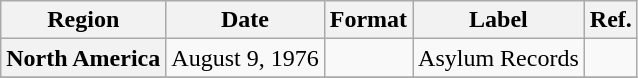<table class="wikitable plainrowheaders">
<tr>
<th scope="col">Region</th>
<th scope="col">Date</th>
<th scope="col">Format</th>
<th scope="col">Label</th>
<th scope="col">Ref.</th>
</tr>
<tr>
<th scope="row">North America</th>
<td>August 9, 1976</td>
<td></td>
<td>Asylum Records</td>
<td></td>
</tr>
<tr>
</tr>
</table>
